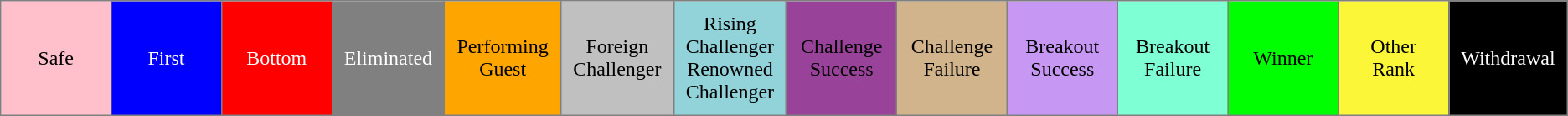<table border="2" cellpadding="9" style="margin:1em auto; border:1px solid gray; border-collapse:collapse; margin:0 1em 1em 0; text-align:center;">
<tr>
<td style="background:pink; width:7%">Safe</td>
<td style="background:blue; color: white; width:7%">First</td>
<td style="background:red; color:white; width:7%">Bottom</td>
<td style="background:grey; color:white; width:7%">Eliminated</td>
<td style="background:orange; color:black; width:7%">Performing Guest</td>
<td style="background:silver; color:black; width:7%">Foreign Challenger</td>
<td style="background:#92D3DA; width:7%">Rising Challenger <br> Renowned Challenger</td>
<td style="background:#994299; color:black; width:7%">Challenge Success</td>
<td style="background:tan; width:7%">Challenge Failure</td>
<td style="background:#C697F3; width:7%">Breakout Success</td>
<td style="background:#7FFFD4; width:7%">Breakout Failure</td>
<td style="background:lime; width:7%">Winner</td>
<td style="background:#FCF639; width:7%; color: black;">Other Rank</td>
<td style="background:black; width:7%; color: white;">Withdrawal</td>
</tr>
</table>
